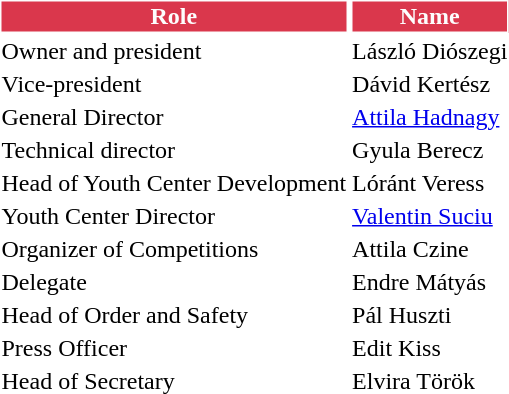<table class="toccolours">
<tr>
<th style="background:#da374c;color:#fdfdfd;border:1px solid #fdfdfd;;">Role</th>
<th style="background:#da374c;color:#fdfdfd;border:1px solid #fdfdfd;;">Name</th>
</tr>
<tr>
<td>Owner and president</td>
<td> László Diószegi</td>
</tr>
<tr>
<td>Vice-president</td>
<td> Dávid Kertész</td>
</tr>
<tr>
<td>General Director</td>
<td> <a href='#'>Attila Hadnagy</a></td>
</tr>
<tr>
<td>Technical director</td>
<td> Gyula Berecz</td>
</tr>
<tr>
<td>Head of Youth Center Development</td>
<td> Lóránt Veress</td>
</tr>
<tr>
<td>Youth Center Director</td>
<td> <a href='#'>Valentin Suciu</a></td>
</tr>
<tr>
<td>Organizer of Competitions</td>
<td> Attila Czine</td>
</tr>
<tr>
<td>Delegate</td>
<td> Endre Mátyás</td>
</tr>
<tr>
<td>Head of Order and Safety</td>
<td> Pál Huszti</td>
</tr>
<tr>
<td>Press Officer</td>
<td> Edit Kiss</td>
</tr>
<tr>
<td>Head of Secretary</td>
<td> Elvira Török</td>
</tr>
</table>
